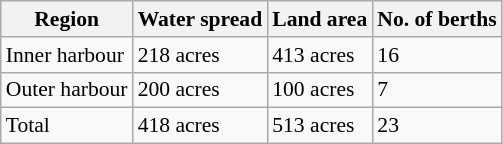<table class="wikitable sortable" style="font-size: 90%">
<tr>
<th>Region</th>
<th>Water spread</th>
<th>Land area</th>
<th>No. of berths</th>
</tr>
<tr>
<td>Inner harbour</td>
<td>218 acres</td>
<td>413 acres</td>
<td>16</td>
</tr>
<tr>
<td>Outer harbour</td>
<td>200 acres</td>
<td>100 acres</td>
<td>7</td>
</tr>
<tr>
<td>Total</td>
<td>418 acres</td>
<td>513 acres</td>
<td>23</td>
</tr>
</table>
